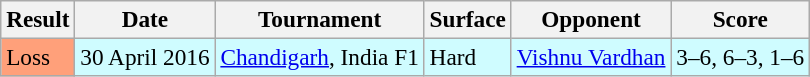<table class="sortable wikitable" style="font-size:97%;">
<tr>
<th>Result</th>
<th>Date</th>
<th>Tournament</th>
<th>Surface</th>
<th>Opponent</th>
<th>Score</th>
</tr>
<tr bgcolor="CFFCFF">
<td bgcolor=FFA07A>Loss</td>
<td>30 April 2016</td>
<td><a href='#'>Chandigarh</a>, India F1</td>
<td>Hard</td>
<td> <a href='#'>Vishnu Vardhan</a></td>
<td>3–6, 6–3, 1–6</td>
</tr>
</table>
